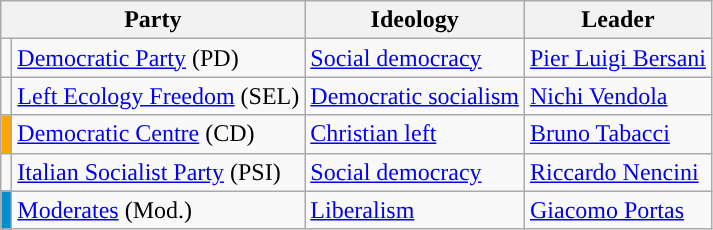<table class=wikitable  style=text-align:left>
<tr>
<th colspan=2>Party</th>
<th>Ideology</th>
<th>Leader</th>
</tr>
<tr>
<td></td>
<td><a href='#'>Democratic Party</a> (PD)</td>
<td><a href='#'>Social democracy</a></td>
<td><a href='#'>Pier Luigi Bersani</a></td>
</tr>
<tr>
<td></td>
<td><a href='#'>Left Ecology Freedom</a> (SEL)</td>
<td><a href='#'>Democratic socialism</a></td>
<td><a href='#'>Nichi Vendola</a></td>
</tr>
<tr>
<td bgcolor="orange"></td>
<td><a href='#'>Democratic Centre</a> (CD)</td>
<td><a href='#'>Christian left</a></td>
<td><a href='#'>Bruno Tabacci</a></td>
</tr>
<tr>
<td></td>
<td><a href='#'>Italian Socialist Party</a> (PSI)</td>
<td><a href='#'>Social democracy</a></td>
<td><a href='#'>Riccardo Nencini</a></td>
</tr>
<tr>
<td bgcolor="#008ECE"></td>
<td><a href='#'>Moderates</a> (Mod.)</td>
<td><a href='#'>Liberalism</a></td>
<td><a href='#'>Giacomo Portas</a></td>
</tr>
</table>
